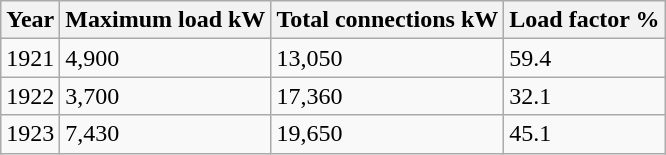<table class="wikitable">
<tr>
<th>Year</th>
<th>Maximum  load kW</th>
<th>Total  connections kW</th>
<th>Load  factor %</th>
</tr>
<tr>
<td>1921</td>
<td>4,900</td>
<td>13,050</td>
<td>59.4</td>
</tr>
<tr>
<td>1922</td>
<td>3,700</td>
<td>17,360</td>
<td>32.1</td>
</tr>
<tr>
<td>1923</td>
<td>7,430</td>
<td>19,650</td>
<td>45.1</td>
</tr>
</table>
